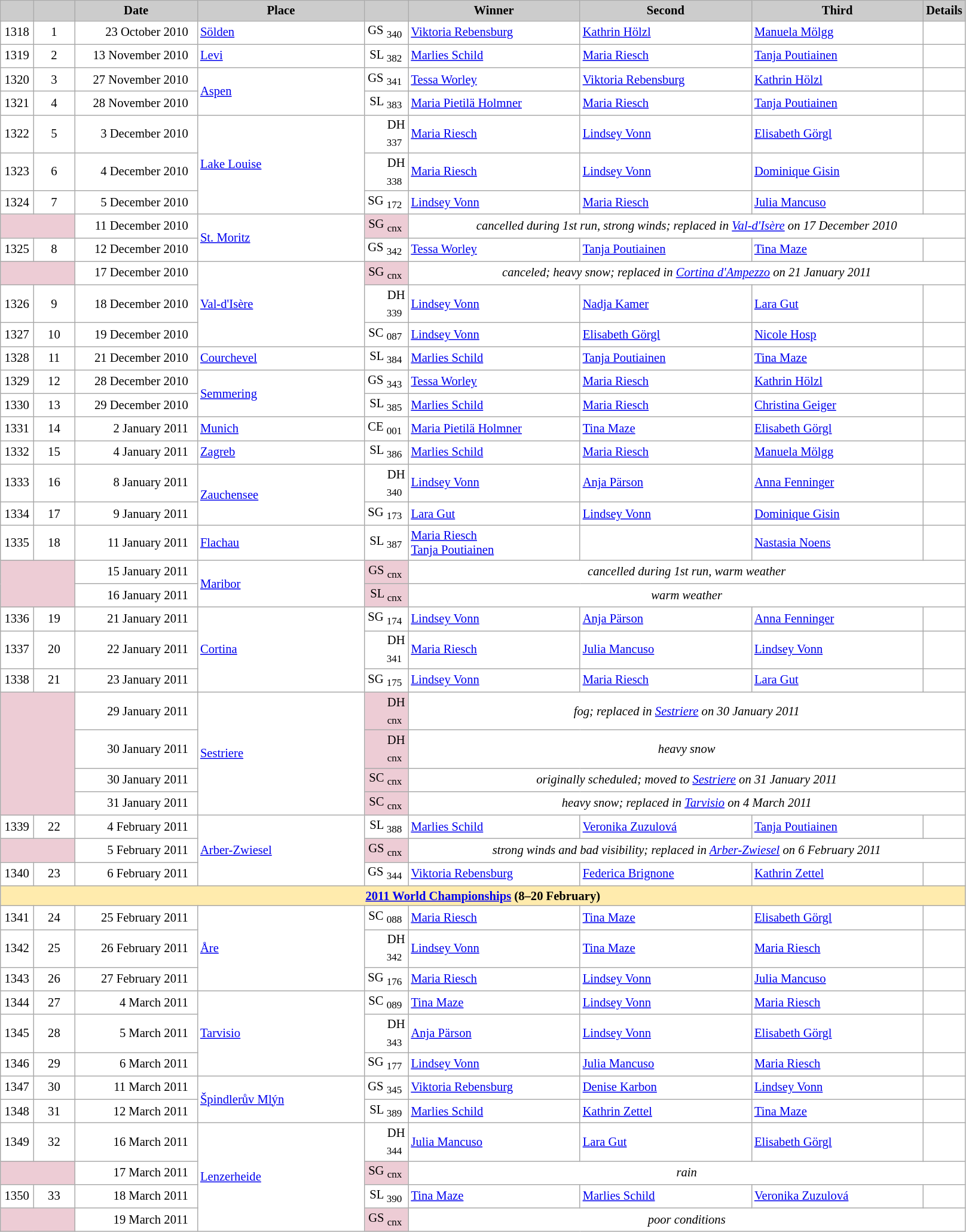<table class="wikitable plainrowheaders" style="background:#fff; font-size:86%; line-height:16px; border:grey solid 1px; border-collapse:collapse;">
<tr style="background:#ccc; text-align:center;">
<td align="center" width="30"></td>
<td align="center" width="40"></td>
<td align="center" width="130"><strong>Date</strong></td>
<td align="center" width="180"><strong>Place</strong></td>
<td align="center" width="42"></td>
<td align="center" width="185"><strong>Winner</strong></td>
<td align="center" width="185"><strong>Second</strong></td>
<td align="center" width="185"><strong>Third</strong></td>
<td align="center" width="10"><strong>Details</strong></td>
</tr>
<tr>
<td align=center>1318</td>
<td align=center>1</td>
<td align=right>23 October 2010  </td>
<td> <a href='#'>Sölden</a></td>
<td align=right>GS <sub>340</sub> </td>
<td> <a href='#'>Viktoria Rebensburg</a></td>
<td> <a href='#'>Kathrin Hölzl</a></td>
<td> <a href='#'>Manuela Mölgg</a></td>
<td></td>
</tr>
<tr>
<td align=center>1319</td>
<td align=center>2</td>
<td align=right>13 November 2010  </td>
<td> <a href='#'>Levi</a></td>
<td align=right>SL <sub>382</sub> </td>
<td> <a href='#'>Marlies Schild</a></td>
<td> <a href='#'>Maria Riesch</a></td>
<td> <a href='#'>Tanja Poutiainen</a></td>
<td></td>
</tr>
<tr>
<td align=center>1320</td>
<td align=center>3</td>
<td align=right>27 November 2010  </td>
<td rowspan=2> <a href='#'>Aspen</a></td>
<td align=right>GS <sub>341</sub> </td>
<td> <a href='#'>Tessa Worley</a></td>
<td> <a href='#'>Viktoria Rebensburg</a></td>
<td> <a href='#'>Kathrin Hölzl</a></td>
<td></td>
</tr>
<tr>
<td align=center>1321</td>
<td align=center>4</td>
<td align=right>28 November 2010  </td>
<td align=right>SL <sub>383</sub> </td>
<td> <a href='#'>Maria Pietilä Holmner</a></td>
<td> <a href='#'>Maria Riesch</a></td>
<td> <a href='#'>Tanja Poutiainen</a></td>
<td></td>
</tr>
<tr>
<td align=center>1322</td>
<td align=center>5</td>
<td align=right>3 December 2010  </td>
<td rowspan=3> <a href='#'>Lake Louise</a></td>
<td align=right>DH <sub>337</sub> </td>
<td> <a href='#'>Maria Riesch</a></td>
<td> <a href='#'>Lindsey Vonn</a></td>
<td> <a href='#'>Elisabeth Görgl</a></td>
<td></td>
</tr>
<tr>
<td align=center>1323</td>
<td align=center>6</td>
<td align=right>4 December 2010  </td>
<td align=right>DH <sub>338</sub> </td>
<td> <a href='#'>Maria Riesch</a></td>
<td> <a href='#'>Lindsey Vonn</a></td>
<td> <a href='#'>Dominique Gisin</a></td>
<td></td>
</tr>
<tr>
<td align=center>1324</td>
<td align=center>7</td>
<td align=right>5 December 2010  </td>
<td align=right>SG <sub>172</sub> </td>
<td> <a href='#'>Lindsey Vonn</a></td>
<td> <a href='#'>Maria Riesch</a></td>
<td> <a href='#'>Julia Mancuso</a></td>
<td></td>
</tr>
<tr>
<td colspan=2 bgcolor="EDCCD5"></td>
<td align=right>11 December 2010  </td>
<td rowspan=2> <a href='#'>St. Moritz</a></td>
<td align=right bgcolor="EDCCD5">SG <sub>cnx</sub> </td>
<td colspan=4 align=center><em>cancelled during 1st run, strong winds; replaced in <a href='#'>Val-d'Isère</a> on 17 December 2010</em></td>
</tr>
<tr>
<td align=center>1325</td>
<td align=center>8</td>
<td align=right>12 December 2010  </td>
<td align=right>GS <sub>342</sub> </td>
<td> <a href='#'>Tessa Worley</a></td>
<td> <a href='#'>Tanja Poutiainen</a></td>
<td> <a href='#'>Tina Maze</a></td>
<td></td>
</tr>
<tr>
<td colspan=2 bgcolor="EDCCD5"></td>
<td align=right><small></small>17 December 2010  </td>
<td rowspan=3> <a href='#'>Val-d'Isère</a></td>
<td align=right bgcolor="EDCCD5">SG <sub>cnx</sub> </td>
<td colspan=4 align=center><em>canceled; heavy snow; replaced in <a href='#'>Cortina d'Ampezzo</a> on 21 January 2011</em></td>
</tr>
<tr>
<td align=center>1326</td>
<td align=center>9</td>
<td align=right>18 December 2010  </td>
<td align=right>DH <sub>339</sub> </td>
<td> <a href='#'>Lindsey Vonn</a></td>
<td> <a href='#'>Nadja Kamer</a></td>
<td> <a href='#'>Lara Gut</a></td>
<td></td>
</tr>
<tr>
<td align=center>1327</td>
<td align=center>10</td>
<td align=right>19 December 2010  </td>
<td align=right>SC <sub>087</sub> </td>
<td> <a href='#'>Lindsey Vonn</a></td>
<td> <a href='#'>Elisabeth Görgl</a></td>
<td> <a href='#'>Nicole Hosp</a></td>
<td></td>
</tr>
<tr>
<td align=center>1328</td>
<td align=center>11</td>
<td align=right>21 December 2010  </td>
<td> <a href='#'>Courchevel</a></td>
<td align=right>SL <sub>384</sub> </td>
<td> <a href='#'>Marlies Schild</a></td>
<td> <a href='#'>Tanja Poutiainen</a></td>
<td> <a href='#'>Tina Maze</a></td>
<td></td>
</tr>
<tr>
<td align=center>1329</td>
<td align=center>12</td>
<td align=right>28 December 2010  </td>
<td rowspan=2> <a href='#'>Semmering</a></td>
<td align=right>GS <sub>343</sub> </td>
<td> <a href='#'>Tessa Worley</a></td>
<td> <a href='#'>Maria Riesch</a></td>
<td> <a href='#'>Kathrin Hölzl</a></td>
<td></td>
</tr>
<tr>
<td align=center>1330</td>
<td align=center>13</td>
<td align=right>29 December 2010  </td>
<td align=right>SL <sub>385</sub> </td>
<td> <a href='#'>Marlies Schild</a></td>
<td> <a href='#'>Maria Riesch</a></td>
<td> <a href='#'>Christina Geiger</a></td>
<td></td>
</tr>
<tr>
<td align=center>1331</td>
<td align=center>14</td>
<td align=right>2 January 2011  </td>
<td> <a href='#'>Munich</a></td>
<td align=right>CE <sub>001</sub> </td>
<td> <a href='#'>Maria Pietilä Holmner</a></td>
<td> <a href='#'>Tina Maze</a></td>
<td> <a href='#'>Elisabeth Görgl</a></td>
<td></td>
</tr>
<tr>
<td align=center>1332</td>
<td align=center>15</td>
<td align=right>4 January 2011  </td>
<td> <a href='#'>Zagreb</a></td>
<td align=right>SL <sub>386</sub> </td>
<td> <a href='#'>Marlies Schild</a></td>
<td> <a href='#'>Maria Riesch</a></td>
<td> <a href='#'>Manuela Mölgg</a></td>
<td></td>
</tr>
<tr>
<td align=center>1333</td>
<td align=center>16</td>
<td align=right>8 January 2011  </td>
<td rowspan=2> <a href='#'>Zauchensee</a></td>
<td align=right>DH <sub>340</sub> </td>
<td> <a href='#'>Lindsey Vonn</a></td>
<td> <a href='#'>Anja Pärson</a></td>
<td> <a href='#'>Anna Fenninger</a></td>
<td></td>
</tr>
<tr>
<td align=center>1334</td>
<td align=center>17</td>
<td align=right>9 January 2011  </td>
<td align=right>SG <sub>173</sub> </td>
<td> <a href='#'>Lara Gut</a></td>
<td> <a href='#'>Lindsey Vonn</a></td>
<td> <a href='#'>Dominique Gisin</a></td>
<td></td>
</tr>
<tr>
<td align=center>1335</td>
<td align=center>18</td>
<td align=right>11 January 2011  </td>
<td> <a href='#'>Flachau</a></td>
<td align=right>SL <sub>387</sub> </td>
<td> <a href='#'>Maria Riesch</a><br> <a href='#'>Tanja Poutiainen</a></td>
<td></td>
<td> <a href='#'>Nastasia Noens</a></td>
<td></td>
</tr>
<tr>
<td colspan=2 rowspan=2 bgcolor="EDCCD5"></td>
<td align=right>15 January 2011  </td>
<td rowspan=2> <a href='#'>Maribor</a></td>
<td align=right bgcolor="EDCCD5">GS <sub>cnx</sub> </td>
<td colspan=4 align=center><em>cancelled during 1st run, warm weather</em></td>
</tr>
<tr>
<td align=right>16 January 2011  </td>
<td align=right bgcolor="EDCCD5">SL <sub>cnx</sub> </td>
<td colspan=4 align=center><em>warm weather</em></td>
</tr>
<tr>
<td align=center>1336</td>
<td align=center>19</td>
<td align=right><small></small>21 January 2011  </td>
<td rowspan=3> <a href='#'>Cortina</a></td>
<td align=right>SG <sub>174</sub> </td>
<td> <a href='#'>Lindsey Vonn</a></td>
<td> <a href='#'>Anja Pärson</a></td>
<td> <a href='#'>Anna Fenninger</a></td>
<td></td>
</tr>
<tr>
<td align=center>1337</td>
<td align=center>20</td>
<td align=right>22 January 2011  </td>
<td align=right>DH <sub>341</sub> </td>
<td> <a href='#'>Maria Riesch</a></td>
<td> <a href='#'>Julia Mancuso</a></td>
<td> <a href='#'>Lindsey Vonn</a></td>
<td></td>
</tr>
<tr>
<td align=center>1338</td>
<td align=center>21</td>
<td align=right>23 January 2011  </td>
<td align=right>SG <sub>175</sub> </td>
<td> <a href='#'>Lindsey Vonn</a></td>
<td> <a href='#'>Maria Riesch</a></td>
<td> <a href='#'>Lara Gut</a></td>
<td></td>
</tr>
<tr>
<td colspan=2 rowspan=4 bgcolor="EDCCD5"></td>
<td align=right>29 January 2011  </td>
<td rowspan=4> <a href='#'>Sestriere</a></td>
<td align=right bgcolor="EDCCD5">DH <sub>cnx</sub> </td>
<td colspan=4 align=center><em>fog; replaced in <a href='#'>Sestriere</a> on 30 January 2011</em></td>
</tr>
<tr>
<td align=right><small></small>30 January 2011  </td>
<td align=right bgcolor="EDCCD5">DH <sub>cnx</sub> </td>
<td colspan=4 align=center><em>heavy snow</em></td>
</tr>
<tr>
<td align=right>30 January 2011  </td>
<td align=right bgcolor="EDCCD5">SC <sub>cnx</sub> </td>
<td colspan=4 align=center><em>originally scheduled; moved to <a href='#'>Sestriere</a> on 31 January 2011</em></td>
</tr>
<tr>
<td align=right><small></small>31 January 2011  </td>
<td align=right bgcolor="EDCCD5">SC <sub>cnx</sub> </td>
<td colspan=4 align=center><em>heavy snow; replaced in <a href='#'>Tarvisio</a> on 4 March 2011</em></td>
</tr>
<tr>
<td align=center>1339</td>
<td align=center>22</td>
<td align=right>4 February 2011  </td>
<td rowspan=3> <a href='#'>Arber-Zwiesel</a></td>
<td align=right>SL <sub>388</sub> </td>
<td> <a href='#'>Marlies Schild</a></td>
<td> <a href='#'>Veronika Zuzulová</a></td>
<td> <a href='#'>Tanja Poutiainen</a></td>
<td></td>
</tr>
<tr>
<td colspan=2 bgcolor="EDCCD5"></td>
<td align=right>5 February 2011  </td>
<td align=right bgcolor="EDCCD5">GS <sub>cnx</sub> </td>
<td colspan=4 align=center><em>strong winds and bad visibility; replaced in <a href='#'>Arber-Zwiesel</a> on 6 February 2011</em></td>
</tr>
<tr>
<td align=center>1340</td>
<td align=center>23</td>
<td align=right><small></small>6 February 2011  </td>
<td align=right>GS <sub>344</sub> </td>
<td> <a href='#'>Viktoria Rebensburg</a></td>
<td> <a href='#'>Federica Brignone</a></td>
<td> <a href='#'>Kathrin Zettel</a></td>
<td></td>
</tr>
<tr style="background:#FFEBAD">
<td colspan="9" style="text-align:center;"><strong><a href='#'>2011 World Championships</a> (8–20 February)</strong></td>
</tr>
<tr>
<td align=center>1341</td>
<td align=center>24</td>
<td align=right>25 February 2011  </td>
<td rowspan=3> <a href='#'>Åre</a></td>
<td align=right>SC <sub>088</sub> </td>
<td> <a href='#'>Maria Riesch</a></td>
<td> <a href='#'>Tina Maze</a></td>
<td> <a href='#'>Elisabeth Görgl</a></td>
<td></td>
</tr>
<tr>
<td align=center>1342</td>
<td align=center>25</td>
<td align=right>26 February 2011  </td>
<td align=right>DH <sub>342</sub> </td>
<td> <a href='#'>Lindsey Vonn</a></td>
<td> <a href='#'>Tina Maze</a></td>
<td> <a href='#'>Maria Riesch</a></td>
<td></td>
</tr>
<tr>
<td align=center>1343</td>
<td align=center>26</td>
<td align=right>27 February 2011  </td>
<td align=right>SG <sub>176</sub> </td>
<td> <a href='#'>Maria Riesch</a></td>
<td> <a href='#'>Lindsey Vonn</a></td>
<td> <a href='#'>Julia Mancuso</a></td>
<td></td>
</tr>
<tr>
<td align=center>1344</td>
<td align=center>27</td>
<td align=right><small></small>4 March 2011  </td>
<td rowspan=3> <a href='#'>Tarvisio</a></td>
<td align=right>SC <sub>089</sub> </td>
<td> <a href='#'>Tina Maze</a></td>
<td> <a href='#'>Lindsey Vonn</a></td>
<td> <a href='#'>Maria Riesch</a></td>
<td></td>
</tr>
<tr>
<td align=center>1345</td>
<td align=center>28</td>
<td align=right>5 March 2011  </td>
<td align=right>DH <sub>343</sub> </td>
<td> <a href='#'>Anja Pärson</a></td>
<td> <a href='#'>Lindsey Vonn</a></td>
<td> <a href='#'>Elisabeth Görgl</a></td>
<td></td>
</tr>
<tr>
<td align=center>1346</td>
<td align=center>29</td>
<td align=right>6 March 2011  </td>
<td align=right>SG <sub>177</sub> </td>
<td> <a href='#'>Lindsey Vonn</a></td>
<td> <a href='#'>Julia Mancuso</a></td>
<td> <a href='#'>Maria Riesch</a></td>
<td></td>
</tr>
<tr>
<td align=center>1347</td>
<td align=center>30</td>
<td align=right>11 March 2011  </td>
<td rowspan=2> <a href='#'>Špindlerův Mlýn</a></td>
<td align=right>GS <sub>345</sub> </td>
<td> <a href='#'>Viktoria Rebensburg</a></td>
<td> <a href='#'>Denise Karbon</a></td>
<td> <a href='#'>Lindsey Vonn</a></td>
<td></td>
</tr>
<tr>
<td align=center>1348</td>
<td align=center>31</td>
<td align=right>12 March 2011  </td>
<td align=right>SL <sub>389</sub> </td>
<td> <a href='#'>Marlies Schild</a></td>
<td> <a href='#'>Kathrin Zettel</a></td>
<td> <a href='#'>Tina Maze</a></td>
<td></td>
</tr>
<tr>
<td align=center>1349</td>
<td align=center>32</td>
<td align=right>16 March 2011  </td>
<td rowspan=4> <a href='#'>Lenzerheide</a></td>
<td align=right>DH <sub>344</sub> </td>
<td> <a href='#'>Julia Mancuso</a></td>
<td> <a href='#'>Lara Gut</a></td>
<td> <a href='#'>Elisabeth Görgl</a></td>
<td></td>
</tr>
<tr>
<td colspan=2 bgcolor="EDCCD5"></td>
<td align=right>17 March 2011  </td>
<td align=right bgcolor="EDCCD5">SG <sub>cnx</sub> </td>
<td colspan=5 align=center><em>rain</em></td>
</tr>
<tr>
<td align=center>1350</td>
<td align=center>33</td>
<td align=right>18 March 2011  </td>
<td align=right>SL <sub>390</sub> </td>
<td> <a href='#'>Tina Maze</a></td>
<td> <a href='#'>Marlies Schild</a></td>
<td> <a href='#'>Veronika Zuzulová</a></td>
<td></td>
</tr>
<tr>
<td colspan=2 bgcolor="EDCCD5"></td>
<td align=right>19 March 2011  </td>
<td align=right bgcolor="EDCCD5">GS <sub>cnx</sub> </td>
<td colspan=5 align=center><em>poor conditions</em></td>
</tr>
</table>
